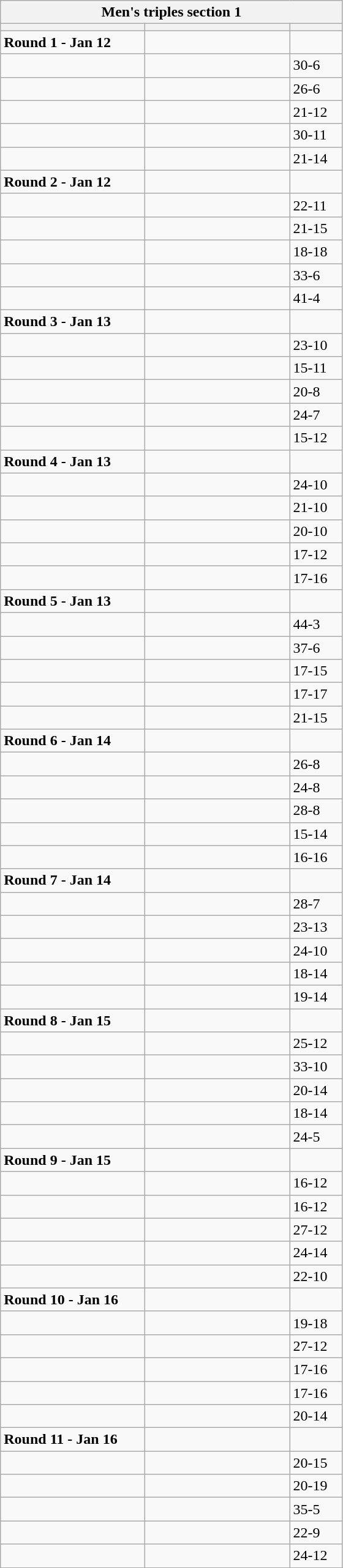<table class="wikitable">
<tr>
<th colspan="3">Men's triples section 1</th>
</tr>
<tr>
<th width=150></th>
<th width=150></th>
<th width=50></th>
</tr>
<tr>
<td><strong>Round 1 - Jan 12</strong></td>
<td></td>
<td></td>
</tr>
<tr>
<td></td>
<td></td>
<td>30-6</td>
</tr>
<tr>
<td></td>
<td></td>
<td>26-6</td>
</tr>
<tr>
<td></td>
<td></td>
<td>21-12</td>
</tr>
<tr>
<td></td>
<td></td>
<td>30-11</td>
</tr>
<tr>
<td></td>
<td></td>
<td>21-14</td>
</tr>
<tr>
<td><strong>Round 2 - Jan 12</strong></td>
<td></td>
<td></td>
</tr>
<tr>
<td></td>
<td></td>
<td>22-11</td>
</tr>
<tr>
<td></td>
<td></td>
<td>21-15</td>
</tr>
<tr>
<td></td>
<td></td>
<td>18-18</td>
</tr>
<tr>
<td></td>
<td></td>
<td>33-6</td>
</tr>
<tr>
<td></td>
<td></td>
<td>41-4</td>
</tr>
<tr>
<td><strong>Round 3 - Jan 13</strong></td>
<td></td>
<td></td>
</tr>
<tr>
<td></td>
<td></td>
<td>23-10</td>
</tr>
<tr>
<td></td>
<td></td>
<td>15-11</td>
</tr>
<tr>
<td></td>
<td></td>
<td>20-8</td>
</tr>
<tr>
<td></td>
<td></td>
<td>24-7</td>
</tr>
<tr>
<td></td>
<td></td>
<td>15-12</td>
</tr>
<tr>
<td><strong>Round 4 - Jan 13</strong></td>
<td></td>
<td></td>
</tr>
<tr>
<td></td>
<td></td>
<td>24-10</td>
</tr>
<tr>
<td></td>
<td></td>
<td>21-10</td>
</tr>
<tr>
<td></td>
<td></td>
<td>20-10</td>
</tr>
<tr>
<td></td>
<td></td>
<td>17-12</td>
</tr>
<tr>
<td></td>
<td></td>
<td>17-16</td>
</tr>
<tr>
<td><strong>Round 5 - Jan 13</strong></td>
<td></td>
<td></td>
</tr>
<tr>
<td></td>
<td></td>
<td>44-3</td>
</tr>
<tr>
<td></td>
<td></td>
<td>37-6</td>
</tr>
<tr>
<td></td>
<td></td>
<td>17-15</td>
</tr>
<tr>
<td></td>
<td></td>
<td>17-17</td>
</tr>
<tr>
<td></td>
<td></td>
<td>21-15</td>
</tr>
<tr>
<td><strong>Round 6  - Jan 14</strong></td>
<td></td>
<td></td>
</tr>
<tr>
<td></td>
<td></td>
<td>26-8</td>
</tr>
<tr>
<td></td>
<td></td>
<td>24-8</td>
</tr>
<tr>
<td></td>
<td></td>
<td>28-8</td>
</tr>
<tr>
<td></td>
<td></td>
<td>15-14</td>
</tr>
<tr>
<td></td>
<td></td>
<td>16-16</td>
</tr>
<tr>
<td><strong>Round 7 - Jan 14</strong></td>
<td></td>
<td></td>
</tr>
<tr>
<td></td>
<td></td>
<td>28-7</td>
</tr>
<tr>
<td></td>
<td></td>
<td>23-13</td>
</tr>
<tr>
<td></td>
<td></td>
<td>24-10</td>
</tr>
<tr>
<td></td>
<td></td>
<td>18-14</td>
</tr>
<tr>
<td></td>
<td></td>
<td>19-14</td>
</tr>
<tr>
<td><strong>Round 8 - Jan 15</strong></td>
<td></td>
<td></td>
</tr>
<tr>
<td></td>
<td></td>
<td>25-12</td>
</tr>
<tr>
<td></td>
<td></td>
<td>33-10</td>
</tr>
<tr>
<td></td>
<td></td>
<td>20-14</td>
</tr>
<tr>
<td></td>
<td></td>
<td>18-14</td>
</tr>
<tr>
<td></td>
<td></td>
<td>24-5</td>
</tr>
<tr>
<td><strong>Round 9 - Jan 15</strong></td>
<td></td>
<td></td>
</tr>
<tr>
<td></td>
<td></td>
<td>16-12</td>
</tr>
<tr>
<td></td>
<td></td>
<td>16-12</td>
</tr>
<tr>
<td></td>
<td></td>
<td>27-12</td>
</tr>
<tr>
<td></td>
<td></td>
<td>24-14</td>
</tr>
<tr>
<td></td>
<td></td>
<td>22-10</td>
</tr>
<tr>
<td><strong>Round 10 - Jan 16</strong></td>
<td></td>
<td></td>
</tr>
<tr>
<td></td>
<td></td>
<td>19-18</td>
</tr>
<tr>
<td></td>
<td></td>
<td>27-12</td>
</tr>
<tr>
<td></td>
<td></td>
<td>17-16</td>
</tr>
<tr>
<td></td>
<td></td>
<td>17-16</td>
</tr>
<tr>
<td></td>
<td></td>
<td>20-14</td>
</tr>
<tr>
<td><strong>Round 11 - Jan 16</strong></td>
<td></td>
<td></td>
</tr>
<tr>
<td></td>
<td></td>
<td>20-15</td>
</tr>
<tr>
<td></td>
<td></td>
<td>20-19</td>
</tr>
<tr>
<td></td>
<td></td>
<td>35-5</td>
</tr>
<tr>
<td></td>
<td></td>
<td>22-9</td>
</tr>
<tr>
<td></td>
<td></td>
<td>24-12</td>
</tr>
</table>
